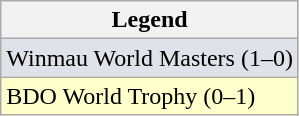<table class="wikitable">
<tr>
<th>Legend</th>
</tr>
<tr style="background:#dfe2e9;">
<td>Winmau World Masters (1–0)</td>
</tr>
<tr style="background:#ffc;">
<td>BDO World Trophy (0–1)</td>
</tr>
</table>
